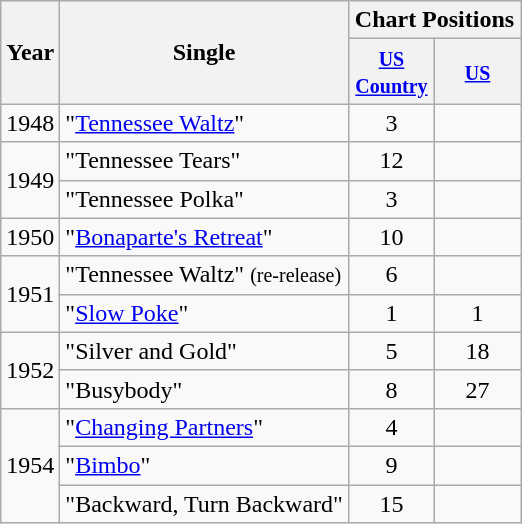<table class="wikitable">
<tr>
<th rowspan="2">Year</th>
<th rowspan="2">Single</th>
<th colspan="2">Chart Positions</th>
</tr>
<tr>
<th style="width:50px;"><small><a href='#'>US Country</a></small></th>
<th style="width:50px;"><small><a href='#'>US</a></small></th>
</tr>
<tr>
<td>1948</td>
<td>"<a href='#'>Tennessee Waltz</a>"</td>
<td style="text-align:center;">3</td>
<td></td>
</tr>
<tr>
<td rowspan="2">1949</td>
<td>"Tennessee Tears"</td>
<td style="text-align:center;">12</td>
<td></td>
</tr>
<tr>
<td>"Tennessee Polka"</td>
<td style="text-align:center;">3</td>
<td></td>
</tr>
<tr>
<td>1950</td>
<td>"<a href='#'>Bonaparte's Retreat</a>"</td>
<td style="text-align:center;">10</td>
<td></td>
</tr>
<tr>
<td rowspan="2">1951</td>
<td>"Tennessee Waltz" <small>(re-release)</small></td>
<td style="text-align:center;">6</td>
<td></td>
</tr>
<tr>
<td>"<a href='#'>Slow Poke</a>"</td>
<td style="text-align:center;">1</td>
<td style="text-align:center;">1</td>
</tr>
<tr>
<td rowspan="2">1952</td>
<td>"Silver and Gold"</td>
<td style="text-align:center;">5</td>
<td style="text-align:center;">18</td>
</tr>
<tr>
<td>"Busybody"</td>
<td style="text-align:center;">8</td>
<td style="text-align:center;">27</td>
</tr>
<tr>
<td rowspan="3">1954</td>
<td>"<a href='#'>Changing Partners</a>"</td>
<td style="text-align:center;">4</td>
<td></td>
</tr>
<tr>
<td>"<a href='#'>Bimbo</a>"</td>
<td style="text-align:center;">9</td>
<td></td>
</tr>
<tr>
<td>"Backward, Turn Backward"</td>
<td style="text-align:center;">15</td>
<td></td>
</tr>
</table>
